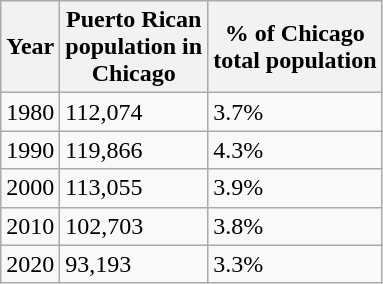<table class="wikitable sortable">
<tr>
<th>Year</th>
<th>Puerto Rican<br> population in<br> Chicago</th>
<th>% of Chicago<br> total population</th>
</tr>
<tr>
<td>1980</td>
<td>112,074</td>
<td>3.7%</td>
</tr>
<tr>
<td>1990</td>
<td>119,866</td>
<td>4.3%</td>
</tr>
<tr>
<td>2000</td>
<td>113,055</td>
<td>3.9%</td>
</tr>
<tr>
<td>2010</td>
<td>102,703</td>
<td>3.8%</td>
</tr>
<tr>
<td>2020</td>
<td>93,193</td>
<td>3.3%</td>
</tr>
</table>
